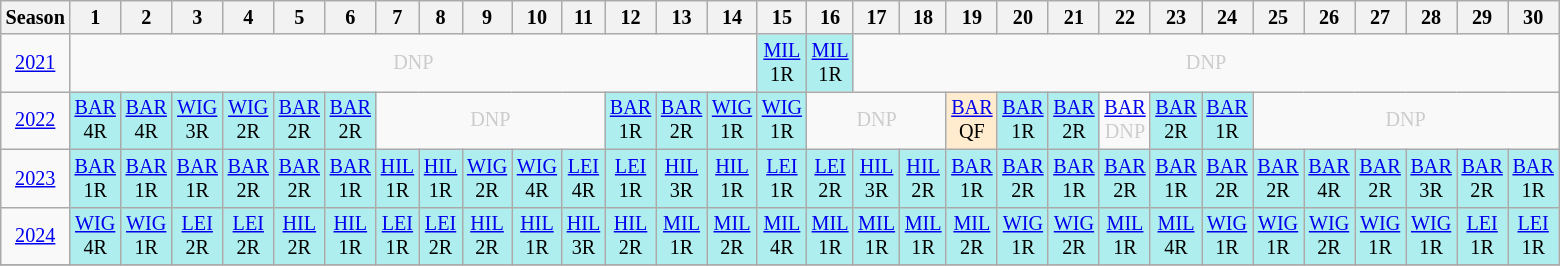<table class="wikitable" style="width:28%; margin:0; font-size:84%">
<tr>
<th>Season</th>
<th>1</th>
<th>2</th>
<th>3</th>
<th>4</th>
<th>5</th>
<th>6</th>
<th>7</th>
<th>8</th>
<th>9</th>
<th>10</th>
<th>11</th>
<th>12</th>
<th>13</th>
<th>14</th>
<th>15</th>
<th>16</th>
<th>17</th>
<th>18</th>
<th>19</th>
<th>20</th>
<th>21</th>
<th>22</th>
<th>23</th>
<th>24</th>
<th>25</th>
<th>26</th>
<th>27</th>
<th>28</th>
<th>29</th>
<th>30</th>
</tr>
<tr>
<td style="text-align:center; "background:#efefef;"><a href='#'>2021</a></td>
<td style="text-align:center; color:#ccc;" colspan=14>DNP</td>
<td style="text-align:center; background:#afeeee;"><a href='#'>MIL</a><br>1R</td>
<td style="text-align:center; background:#afeeee;"><a href='#'>MIL</a><br>1R</td>
<td style="text-align:center; color:#ccc;" colspan=14>DNP</td>
</tr>
<tr>
<td style="text-align:center;"background:#efefef;"><a href='#'>2022</a></td>
<td style="text-align:center; background:#afeeee;"><a href='#'>BAR</a><br>4R</td>
<td style="text-align:center; background:#afeeee;"><a href='#'>BAR</a><br>4R</td>
<td style="text-align:center; background:#afeeee;"><a href='#'>WIG</a><br>3R</td>
<td style="text-align:center; background:#afeeee;"><a href='#'>WIG</a><br>2R</td>
<td style="text-align:center; background:#afeeee;"><a href='#'>BAR</a><br>2R</td>
<td style="text-align:center; background:#afeeee;"><a href='#'>BAR</a><br>2R</td>
<td style="text-align:center; color:#ccc;" colspan=5>DNP</td>
<td style="text-align:center; background:#afeeee;"><a href='#'>BAR</a><br>1R</td>
<td style="text-align:center; background:#afeeee;"><a href='#'>BAR</a><br>2R</td>
<td style="text-align:center; background:#afeeee;"><a href='#'>WIG</a><br>1R</td>
<td style="text-align:center; background:#afeeee;"><a href='#'>WIG</a><br>1R</td>
<td style="text-align:center; color:#ccc;" colspan=3>DNP</td>
<td style="text-align:center; background:#ffebcd;"><a href='#'>BAR</a><br>QF</td>
<td style="text-align:center; background:#afeeee;"><a href='#'>BAR</a><br>1R</td>
<td style="text-align:center; background:#afeeee;"><a href='#'>BAR</a><br>2R</td>
<td style="text-align:center; color:#ccc;"><a href='#'>BAR</a><br>DNP</td>
<td style="text-align:center; background:#afeeee;"><a href='#'>BAR</a><br>2R</td>
<td style="text-align:center; background:#afeeee;"><a href='#'>BAR</a><br>1R</td>
<td style="text-align:center; color:#ccc;" colspan=6>DNP</td>
</tr>
<tr>
<td style="text-align:center;"background:#efefef;"><a href='#'>2023</a></td>
<td style="text-align:center; background:#afeeee;"><a href='#'>BAR</a><br>1R</td>
<td style="text-align:center; background:#afeeee;"><a href='#'>BAR</a><br>1R</td>
<td style="text-align:center; background:#afeeee;"><a href='#'>BAR</a><br>1R</td>
<td style="text-align:center; background:#afeeee;"><a href='#'>BAR</a><br>2R</td>
<td style="text-align:center; background:#afeeee;"><a href='#'>BAR</a><br>2R</td>
<td style="text-align:center; background:#afeeee;"><a href='#'>BAR</a><br>1R</td>
<td style="text-align:center; background:#afeeee;"><a href='#'>HIL</a><br>1R</td>
<td style="text-align:center; background:#afeeee;"><a href='#'>HIL</a><br>1R</td>
<td style="text-align:center; background:#afeeee;"><a href='#'>WIG</a><br>2R</td>
<td style="text-align:center; background:#afeeee;"><a href='#'>WIG</a><br>4R</td>
<td style="text-align:center; background:#afeeee;"><a href='#'>LEI</a><br>4R</td>
<td style="text-align:center; background:#afeeee;"><a href='#'>LEI</a><br>1R</td>
<td style="text-align:center; background:#afeeee;"><a href='#'>HIL</a><br>3R</td>
<td style="text-align:center; background:#afeeee;"><a href='#'>HIL</a><br>1R</td>
<td style="text-align:center; background:#afeeee;"><a href='#'>LEI</a><br>1R</td>
<td style="text-align:center; background:#afeeee;"><a href='#'>LEI</a><br>2R</td>
<td style="text-align:center; background:#afeeee;"><a href='#'>HIL</a><br>3R</td>
<td style="text-align:center; background:#afeeee;"><a href='#'>HIL</a><br>2R</td>
<td style="text-align:center; background:#afeeee;"><a href='#'>BAR</a><br>1R</td>
<td style="text-align:center; background:#afeeee;"><a href='#'>BAR</a><br>2R</td>
<td style="text-align:center; background:#afeeee;"><a href='#'>BAR</a><br>1R</td>
<td style="text-align:center; background:#afeeee;"><a href='#'>BAR</a><br>2R</td>
<td style="text-align:center; background:#afeeee;"><a href='#'>BAR</a><br>1R</td>
<td style="text-align:center; background:#afeeee;"><a href='#'>BAR</a><br>2R</td>
<td style="text-align:center; background:#afeeee;"><a href='#'>BAR</a><br>2R</td>
<td style="text-align:center; background:#afeeee;"><a href='#'>BAR</a><br>4R</td>
<td style="text-align:center; background:#afeeee;"><a href='#'>BAR</a><br>2R</td>
<td style="text-align:center; background:#afeeee;"><a href='#'>BAR</a><br>3R</td>
<td style="text-align:center; background:#afeeee;"><a href='#'>BAR</a><br>2R</td>
<td style="text-align:center; background:#afeeee;"><a href='#'>BAR</a><br>1R</td>
</tr>
<tr>
<td style="text-align:center;"background:#efefef;"><a href='#'>2024</a></td>
<td style="text-align:center; background:#afeeee;"><a href='#'>WIG</a><br>4R</td>
<td style="text-align:center; background:#afeeee;"><a href='#'>WIG</a><br>1R</td>
<td style="text-align:center; background:#afeeee;"><a href='#'>LEI</a><br>2R</td>
<td style="text-align:center; background:#afeeee;"><a href='#'>LEI</a><br>2R</td>
<td style="text-align:center; background:#afeeee;"><a href='#'>HIL</a><br>2R</td>
<td style="text-align:center; background:#afeeee;"><a href='#'>HIL</a><br>1R</td>
<td style="text-align:center; background:#afeeee;"><a href='#'>LEI</a><br>1R</td>
<td style="text-align:center; background:#afeeee;"><a href='#'>LEI</a><br>2R</td>
<td style="text-align:center; background:#afeeee;"><a href='#'>HIL</a><br>2R</td>
<td style="text-align:center; background:#afeeee;"><a href='#'>HIL</a><br>1R</td>
<td style="text-align:center; background:#afeeee;"><a href='#'>HIL</a><br>3R</td>
<td style="text-align:center; background:#afeeee;"><a href='#'>HIL</a><br>2R</td>
<td style="text-align:center; background:#afeeee;"><a href='#'>MIL</a><br>1R</td>
<td style="text-align:center; background:#afeeee;"><a href='#'>MIL</a><br>2R</td>
<td style="text-align:center; background:#afeeee;"><a href='#'>MIL</a><br>4R</td>
<td style="text-align:center; background:#afeeee;"><a href='#'>MIL</a><br>1R</td>
<td style="text-align:center; background:#afeeee;"><a href='#'>MIL</a><br>1R</td>
<td style="text-align:center; background:#afeeee;"><a href='#'>MIL</a><br>1R</td>
<td style="text-align:center; background:#afeeee;"><a href='#'>MIL</a><br>2R</td>
<td style="text-align:center; background:#afeeee;"><a href='#'>WIG</a><br>1R</td>
<td style="text-align:center; background:#afeeee;"><a href='#'>WIG</a><br>2R</td>
<td style="text-align:center; background:#afeeee;"><a href='#'>MIL</a><br>1R</td>
<td style="text-align:center; background:#afeeee;"><a href='#'>MIL</a><br>4R</td>
<td style="text-align:center; background:#afeeee;"><a href='#'>WIG</a><br>1R</td>
<td style="text-align:center; background:#afeeee;"><a href='#'>WIG</a><br>1R</td>
<td style="text-align:center; background:#afeeee;"><a href='#'>WIG</a><br>2R</td>
<td style="text-align:center; background:#afeeee;"><a href='#'>WIG</a><br>1R</td>
<td style="text-align:center; background:#afeeee;"><a href='#'>WIG</a><br>1R</td>
<td style="text-align:center; background:#afeeee;"><a href='#'>LEI</a><br>1R</td>
<td style="text-align:center; background:#afeeee;"><a href='#'>LEI</a><br>1R</td>
</tr>
<tr>
</tr>
</table>
